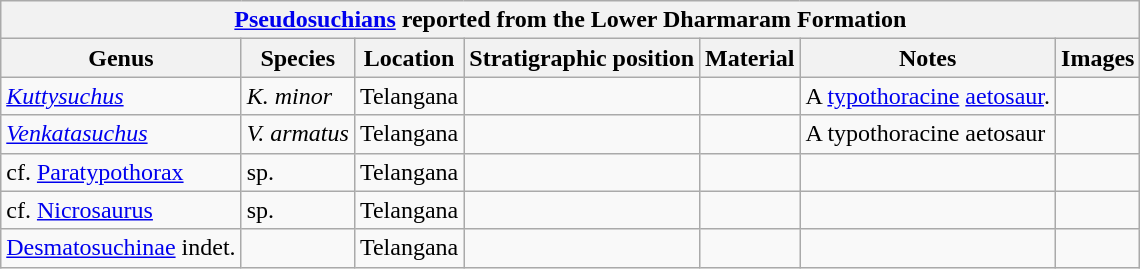<table class="wikitable" align="center">
<tr>
<th colspan="7" align="center"><strong><a href='#'>Pseudosuchians</a> reported from the Lower Dharmaram Formation</strong></th>
</tr>
<tr>
<th>Genus</th>
<th>Species</th>
<th>Location</th>
<th>Stratigraphic position</th>
<th>Material</th>
<th>Notes</th>
<th>Images</th>
</tr>
<tr>
<td><em><a href='#'>Kuttysuchus</a></em></td>
<td><em>K. minor</em></td>
<td>Telangana</td>
<td></td>
<td></td>
<td>A <a href='#'>typothoracine</a> <a href='#'>aetosaur</a>.</td>
<td></td>
</tr>
<tr>
<td><em><a href='#'>Venkatasuchus</a></em></td>
<td><em>V. armatus</em></td>
<td>Telangana</td>
<td></td>
<td></td>
<td>A typothoracine aetosaur</td>
<td></td>
</tr>
<tr>
<td>cf. <a href='#'>Paratypothorax</a></td>
<td>sp.</td>
<td>Telangana</td>
<td></td>
<td></td>
<td></td>
<td></td>
</tr>
<tr>
<td>cf. <a href='#'>Nicrosaurus</a></td>
<td>sp.</td>
<td>Telangana</td>
<td></td>
<td></td>
<td></td>
<td></td>
</tr>
<tr>
<td><a href='#'>Desmatosuchinae</a> indet.</td>
<td></td>
<td>Telangana</td>
<td></td>
<td></td>
<td></td>
<td></td>
</tr>
</table>
